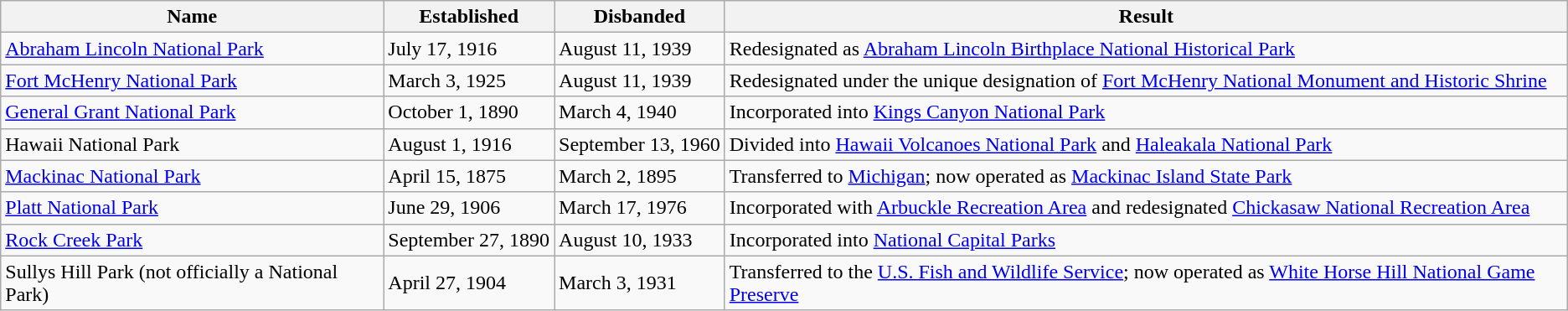<table class="sortable wikitable">
<tr>
<th>Name</th>
<th>Established</th>
<th>Disbanded</th>
<th>Result</th>
</tr>
<tr>
<td nowrap><a href='#'>Abraham Lincoln National Park</a></td>
<td>July 17, 1916</td>
<td>August 11, 1939</td>
<td>Redesignated as <a href='#'>Abraham Lincoln Birthplace National Historical Park</a></td>
</tr>
<tr>
<td><a href='#'>Fort McHenry National Park</a></td>
<td>March 3, 1925</td>
<td>August 11, 1939</td>
<td>Redesignated under the unique designation of <a href='#'>Fort McHenry National Monument and Historic Shrine</a></td>
</tr>
<tr>
<td><a href='#'>General Grant National Park</a></td>
<td>October 1, 1890</td>
<td>March 4, 1940</td>
<td>Incorporated into <a href='#'>Kings Canyon National Park</a></td>
</tr>
<tr>
<td>Hawaii National Park</td>
<td>August 1, 1916</td>
<td nowrap>September 13, 1960</td>
<td>Divided into <a href='#'>Hawaii Volcanoes National Park</a> and <a href='#'>Haleakala National Park</a></td>
</tr>
<tr>
<td><a href='#'>Mackinac National Park</a></td>
<td>April 15, 1875</td>
<td>March 2, 1895</td>
<td>Transferred to <a href='#'>Michigan</a>; now operated as <a href='#'>Mackinac Island State Park</a></td>
</tr>
<tr>
<td><a href='#'>Platt National Park</a></td>
<td>June 29, 1906</td>
<td>March 17, 1976</td>
<td>Incorporated with <a href='#'>Arbuckle Recreation Area</a> and redesignated <a href='#'>Chickasaw National Recreation Area</a></td>
</tr>
<tr>
<td><a href='#'>Rock Creek Park</a></td>
<td nowrap>September 27, 1890</td>
<td>August 10, 1933</td>
<td>Incorporated into <a href='#'>National Capital Parks</a></td>
</tr>
<tr>
<td>Sullys Hill Park (not officially a National Park)</td>
<td>April 27, 1904</td>
<td>March 3, 1931</td>
<td>Transferred to the <a href='#'>U.S. Fish and Wildlife Service</a>; now operated as <a href='#'>White Horse Hill National Game Preserve</a></td>
</tr>
</table>
